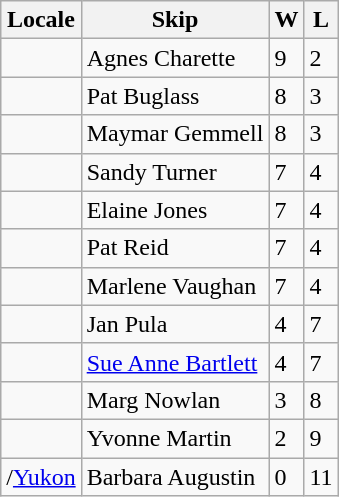<table class="wikitable" border="1">
<tr>
<th>Locale</th>
<th>Skip</th>
<th>W</th>
<th>L</th>
</tr>
<tr>
<td></td>
<td>Agnes Charette</td>
<td>9</td>
<td>2</td>
</tr>
<tr>
<td></td>
<td>Pat Buglass</td>
<td>8</td>
<td>3</td>
</tr>
<tr>
<td></td>
<td>Maymar Gemmell</td>
<td>8</td>
<td>3</td>
</tr>
<tr>
<td></td>
<td>Sandy Turner</td>
<td>7</td>
<td>4</td>
</tr>
<tr>
<td></td>
<td>Elaine Jones</td>
<td>7</td>
<td>4</td>
</tr>
<tr>
<td></td>
<td>Pat Reid</td>
<td>7</td>
<td>4</td>
</tr>
<tr>
<td></td>
<td>Marlene Vaughan</td>
<td>7</td>
<td>4</td>
</tr>
<tr>
<td></td>
<td>Jan Pula</td>
<td>4</td>
<td>7</td>
</tr>
<tr>
<td></td>
<td><a href='#'>Sue Anne Bartlett</a></td>
<td>4</td>
<td>7</td>
</tr>
<tr>
<td></td>
<td>Marg Nowlan</td>
<td>3</td>
<td>8</td>
</tr>
<tr>
<td></td>
<td>Yvonne Martin</td>
<td>2</td>
<td>9</td>
</tr>
<tr>
<td>/<a href='#'>Yukon</a></td>
<td>Barbara Augustin</td>
<td>0</td>
<td>11</td>
</tr>
</table>
